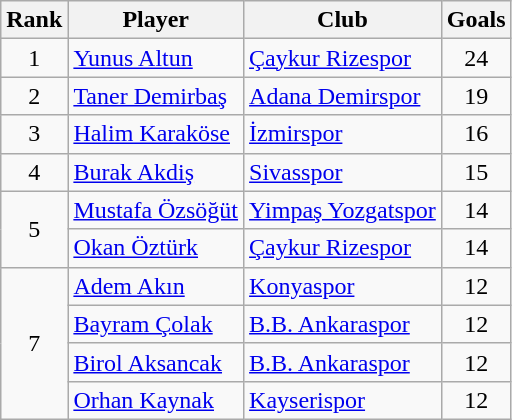<table class="wikitable" style="text-align: left;">
<tr>
<th>Rank</th>
<th>Player</th>
<th>Club</th>
<th>Goals</th>
</tr>
<tr>
<td align=center>1</td>
<td> <a href='#'>Yunus Altun</a></td>
<td><a href='#'>Çaykur Rizespor</a></td>
<td align=center>24</td>
</tr>
<tr>
<td align=center>2</td>
<td> <a href='#'>Taner Demirbaş</a></td>
<td><a href='#'>Adana Demirspor</a></td>
<td align=center>19</td>
</tr>
<tr>
<td align=center>3</td>
<td> <a href='#'>Halim Karaköse</a></td>
<td><a href='#'>İzmirspor</a></td>
<td align=center>16</td>
</tr>
<tr>
<td align=center>4</td>
<td> <a href='#'>Burak Akdiş</a></td>
<td><a href='#'>Sivasspor</a></td>
<td align=center>15</td>
</tr>
<tr>
<td rowspan=2 align=center>5</td>
<td> <a href='#'>Mustafa Özsöğüt</a></td>
<td><a href='#'>Yimpaş Yozgatspor</a></td>
<td align=center>14</td>
</tr>
<tr>
<td> <a href='#'>Okan Öztürk</a></td>
<td><a href='#'>Çaykur Rizespor</a></td>
<td align=center>14</td>
</tr>
<tr>
<td rowspan=4 align=center>7</td>
<td> <a href='#'>Adem Akın</a></td>
<td><a href='#'>Konyaspor</a></td>
<td align=center>12</td>
</tr>
<tr>
<td> <a href='#'>Bayram Çolak</a></td>
<td><a href='#'>B.B. Ankaraspor</a></td>
<td align=center>12</td>
</tr>
<tr>
<td> <a href='#'>Birol Aksancak</a></td>
<td><a href='#'>B.B. Ankaraspor</a></td>
<td align=center>12</td>
</tr>
<tr>
<td> <a href='#'>Orhan Kaynak</a></td>
<td><a href='#'>Kayserispor</a></td>
<td align=center>12</td>
</tr>
</table>
